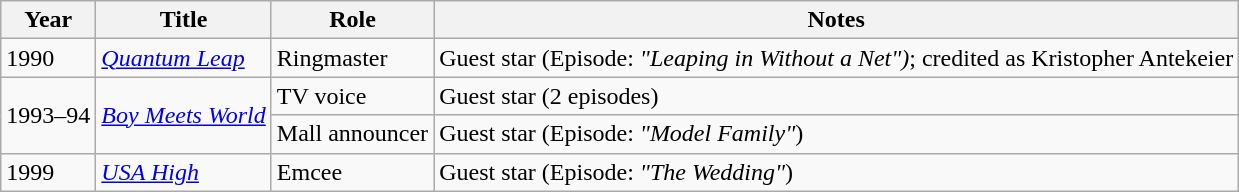<table class="wikitable sortable">
<tr>
<th>Year</th>
<th>Title</th>
<th>Role</th>
<th class="unsortable">Notes</th>
</tr>
<tr>
<td>1990</td>
<td><em><a href='#'>Quantum Leap</a></em></td>
<td>Ringmaster</td>
<td>Guest star (Episode: <em>"Leaping in Without a Net")</em>; credited as Kristopher Antekeier</td>
</tr>
<tr>
<td rowspan="2">1993–94</td>
<td rowspan="2"><em><a href='#'>Boy Meets World</a></em></td>
<td>TV voice</td>
<td>Guest star (2 episodes)</td>
</tr>
<tr>
<td>Mall announcer</td>
<td>Guest star (Episode: <em>"Model Family"</em>)</td>
</tr>
<tr>
<td>1999</td>
<td><em><a href='#'>USA High</a></em></td>
<td>Emcee</td>
<td>Guest star (Episode: <em>"The Wedding"</em>)</td>
</tr>
</table>
